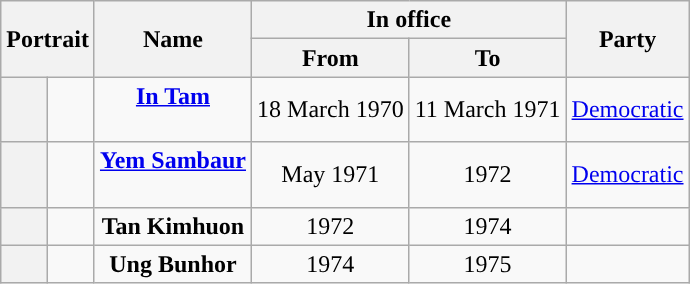<table class="wikitable" style="text-align:center; border:1px">
<tr>
<th colspan="2" rowspan="2">Portrait</th>
<th rowspan="2">Name<br></th>
<th colspan="2">In office</th>
<th rowspan="2">Party</th>
</tr>
<tr>
<th>From</th>
<th>To</th>
</tr>
<tr>
<th style="background-color:"></th>
<td></td>
<td><strong><a href='#'>In Tam</a></strong><br><br></td>
<td>18 March 1970</td>
<td>11 March 1971</td>
<td><a href='#'>Democratic</a></td>
</tr>
<tr>
<th style="background-color:"></th>
<td></td>
<td><strong><a href='#'>Yem Sambaur</a></strong><br><br></td>
<td>May 1971</td>
<td>1972</td>
<td><a href='#'>Democratic</a></td>
</tr>
<tr>
<th style="background-color:none"></th>
<td></td>
<td><strong>Tan Kimhuon</strong><br></td>
<td>1972</td>
<td>1974</td>
<td></td>
</tr>
<tr>
<th style="background-color:none"></th>
<td></td>
<td><strong>Ung Bunhor</strong><br></td>
<td>1974</td>
<td>1975</td>
<td></td>
</tr>
<tr>
</tr>
</table>
